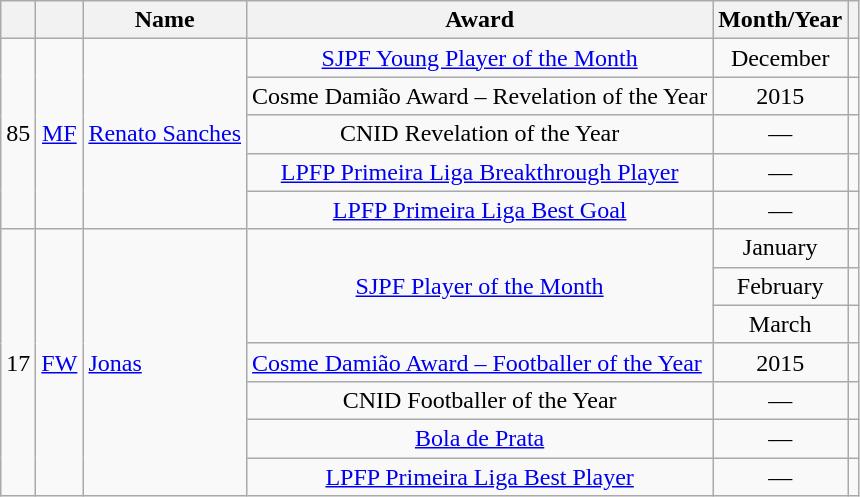<table class="wikitable" style="text-align:left;">
<tr>
<th></th>
<th></th>
<th>Name</th>
<th>Award</th>
<th>Month/Year</th>
<th></th>
</tr>
<tr>
<td rowspan="5" align="center">85</td>
<td rowspan="5" align="center"><a href='#'>MF</a></td>
<td rowspan="5" align="center"> <a href='#'>Renato Sanches</a></td>
<td align="center"><a href='#'>SJPF Young Player of the Month</a></td>
<td align="center">December</td>
<td align="center"></td>
</tr>
<tr>
<td>Cosme Damião Award – Revelation of the Year</td>
<td align="center">2015</td>
<td align="center"></td>
</tr>
<tr>
<td align="center">CNID Revelation of the Year</td>
<td align="center">—</td>
<td align="center"></td>
</tr>
<tr>
<td align="center"><a href='#'>LPFP Primeira Liga Breakthrough Player</a></td>
<td align="center">—</td>
<td align="center"></td>
</tr>
<tr>
<td align="center"><a href='#'>LPFP Primeira Liga Best Goal</a></td>
<td align="center">—</td>
<td align="center"></td>
</tr>
<tr>
<td rowspan="7" align="center">17</td>
<td rowspan="7" align="center"><a href='#'>FW</a></td>
<td rowspan="7"> <a href='#'>Jonas</a></td>
<td rowspan="3" align="center"><a href='#'>SJPF Player of the Month</a></td>
<td align="center">January</td>
<td align="center"></td>
</tr>
<tr>
<td align="center">February</td>
<td align="center"></td>
</tr>
<tr>
<td align="center">March</td>
<td align="center"></td>
</tr>
<tr>
<td><a href='#'>Cosme Damião Award – Footballer of the Year</a></td>
<td align="center">2015</td>
<td align="center"></td>
</tr>
<tr>
<td align="center">CNID Footballer of the Year</td>
<td align="center">—</td>
<td align="center"></td>
</tr>
<tr>
<td align="center"><a href='#'>Bola de Prata</a></td>
<td align="center">—</td>
<td align="center"></td>
</tr>
<tr>
<td align="center"><a href='#'>LPFP Primeira Liga Best Player</a></td>
<td align="center">—</td>
<td align="center"></td>
</tr>
</table>
